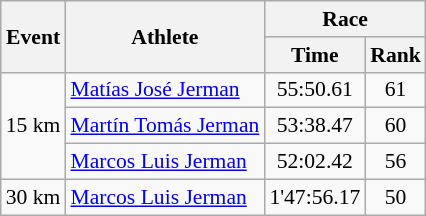<table class="wikitable" border="1" style="font-size:90%">
<tr>
<th rowspan=2>Event</th>
<th rowspan=2>Athlete</th>
<th colspan=2>Race</th>
</tr>
<tr>
<th>Time</th>
<th>Rank</th>
</tr>
<tr>
<td rowspan=3>15 km</td>
<td><a href='#'>Matías José Jerman</a></td>
<td align=center>55:50.61</td>
<td align=center>61</td>
</tr>
<tr>
<td><a href='#'>Martín Tomás Jerman</a></td>
<td align=center>53:38.47</td>
<td align=center>60</td>
</tr>
<tr>
<td><a href='#'>Marcos Luis Jerman</a></td>
<td align=center>52:02.42</td>
<td align=center>56</td>
</tr>
<tr>
<td>30 km</td>
<td><a href='#'>Marcos Luis Jerman</a></td>
<td align=center>1'47:56.17</td>
<td align=center>50</td>
</tr>
</table>
